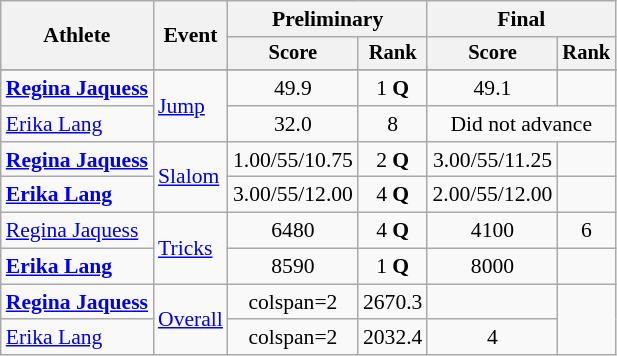<table class=wikitable style="font-size:90%;">
<tr>
<th rowspan=2>Athlete</th>
<th rowspan=2>Event</th>
<th colspan=2>Preliminary</th>
<th colspan=2>Final</th>
</tr>
<tr style="font-size:95%">
<th>Score</th>
<th>Rank</th>
<th>Score</th>
<th>Rank</th>
</tr>
<tr align=center>
</tr>
<tr align=center>
<td align=left><strong><a href='#'>Regina Jaquess</a></strong></td>
<td align=left rowspan=2><a href='#'>Jump</a></td>
<td>49.9</td>
<td>1 <strong>Q</strong></td>
<td>49.1</td>
<td></td>
</tr>
<tr align=center>
<td align=left><a href='#'>Erika Lang</a></td>
<td>32.0</td>
<td>8</td>
<td colspan=2>Did not advance</td>
</tr>
<tr align=center>
<td align=left><strong><a href='#'>Regina Jaquess</a></strong></td>
<td align=left rowspan=2><a href='#'>Slalom</a></td>
<td>1.00/55/10.75</td>
<td>2 <strong>Q</strong></td>
<td>3.00/55/11.25</td>
<td></td>
</tr>
<tr align=center>
<td align=left><strong><a href='#'>Erika Lang</a></strong></td>
<td>3.00/55/12.00</td>
<td>4 <strong>Q</strong></td>
<td>2.00/55/12.00</td>
<td></td>
</tr>
<tr align=center>
<td align=left><a href='#'>Regina Jaquess</a></td>
<td align=left rowspan=2><a href='#'>Tricks</a></td>
<td>6480</td>
<td>4 <strong>Q</strong></td>
<td>4100</td>
<td>6</td>
</tr>
<tr align=center>
<td align=left><strong><a href='#'>Erika Lang</a></strong></td>
<td>8590</td>
<td>1 <strong>Q</strong></td>
<td>8000</td>
<td></td>
</tr>
<tr align=center>
<td align=left><strong><a href='#'>Regina Jaquess</a></strong></td>
<td align=left rowspan=2><a href='#'>Overall</a></td>
<td>colspan=2 </td>
<td>2670.3</td>
<td></td>
</tr>
<tr align=center>
<td align=left><a href='#'>Erika Lang</a></td>
<td>colspan=2 </td>
<td>2032.4</td>
<td>4</td>
</tr>
</table>
